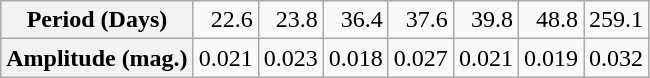<table class="wikitable" style="text-align:right;">
<tr>
<th>Period (Days)</th>
<td>22.6</td>
<td>23.8</td>
<td>36.4</td>
<td>37.6</td>
<td>39.8</td>
<td>48.8</td>
<td>259.1</td>
</tr>
<tr>
<th>Amplitude (mag.)</th>
<td>0.021</td>
<td>0.023</td>
<td>0.018</td>
<td>0.027</td>
<td>0.021</td>
<td>0.019</td>
<td>0.032</td>
</tr>
</table>
